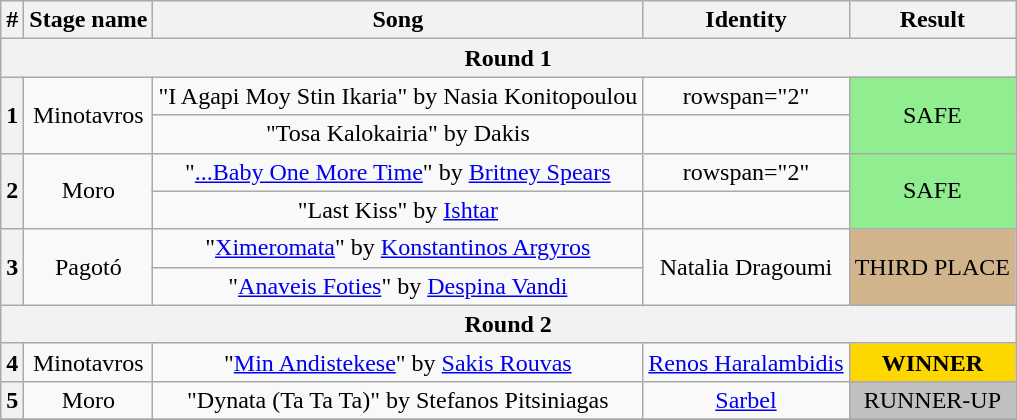<table class="wikitable plainrowheaders" style="text-align: center;">
<tr>
<th>#</th>
<th>Stage name</th>
<th>Song</th>
<th>Identity</th>
<th>Result</th>
</tr>
<tr>
<th colspan=5>Round 1</th>
</tr>
<tr>
<th rowspan="2">1</th>
<td rowspan="2">Minotavros</td>
<td>"I Agapi Moy Stin Ikaria" by Nasia Konitopoulou</td>
<td>rowspan="2" </td>
<td rowspan="2" bgcolor=lightgreen>SAFE</td>
</tr>
<tr>
<td>"Tosa Kalokairia" by Dakis</td>
</tr>
<tr>
<th rowspan="2">2</th>
<td rowspan="2">Moro</td>
<td>"<a href='#'>...Baby One More Time</a>" by <a href='#'>Britney Spears</a></td>
<td>rowspan="2" </td>
<td rowspan="2" bgcolor=lightgreen>SAFE</td>
</tr>
<tr>
<td>"Last Kiss" by <a href='#'>Ishtar</a></td>
</tr>
<tr>
<th rowspan="2">3</th>
<td rowspan="2">Pagotó</td>
<td>"<a href='#'>Ximeromata</a>" by <a href='#'>Konstantinos Argyros</a></td>
<td rowspan="2">Natalia Dragoumi</td>
<td rowspan="2" bgcolor=tan>THIRD PLACE</td>
</tr>
<tr>
<td>"<a href='#'>Anaveis Foties</a>" by <a href='#'>Despina Vandi</a></td>
</tr>
<tr>
<th colspan=5>Round 2</th>
</tr>
<tr>
<th>4</th>
<td>Minotavros</td>
<td>"<a href='#'>Min Andistekese</a>" by <a href='#'>Sakis Rouvas</a></td>
<td><a href='#'>Renos Haralambidis</a></td>
<td bgcolor=gold><strong>WINNER</strong></td>
</tr>
<tr>
<th>5</th>
<td>Moro</td>
<td>"Dynata (Ta Ta Ta)" by Stefanos Pitsiniagas</td>
<td><a href='#'>Sarbel</a></td>
<td bgcolor=silver>RUNNER-UP</td>
</tr>
<tr>
</tr>
</table>
